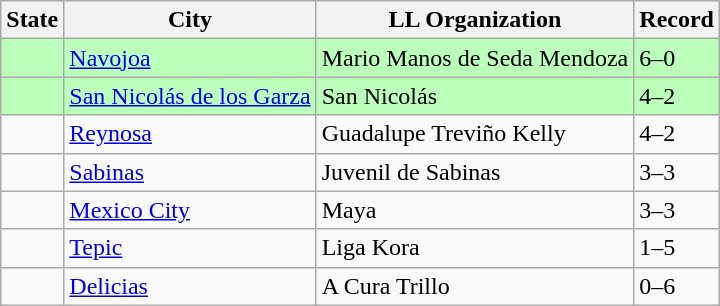<table class="wikitable">
<tr>
<th>State</th>
<th>City</th>
<th>LL Organization</th>
<th>Record</th>
</tr>
<tr bgcolor="bbffbb">
<td><strong></strong></td>
<td><a href='#'>Navojoa</a></td>
<td>Mario Manos de Seda Mendoza</td>
<td>6–0</td>
</tr>
<tr bgcolor="bbffbb">
<td><strong></strong></td>
<td><a href='#'>San Nicolás de los Garza</a></td>
<td>San Nicolás</td>
<td>4–2</td>
</tr>
<tr>
<td><strong></strong></td>
<td><a href='#'>Reynosa</a></td>
<td>Guadalupe Treviño Kelly</td>
<td>4–2</td>
</tr>
<tr>
<td><strong></strong></td>
<td><a href='#'>Sabinas</a></td>
<td>Juvenil de Sabinas</td>
<td>3–3</td>
</tr>
<tr>
<td><strong></strong></td>
<td><a href='#'>Mexico City</a></td>
<td>Maya</td>
<td>3–3</td>
</tr>
<tr>
<td><strong></strong></td>
<td><a href='#'>Tepic</a></td>
<td>Liga Kora</td>
<td>1–5</td>
</tr>
<tr>
<td><strong></strong></td>
<td><a href='#'>Delicias</a></td>
<td>A Cura Trillo</td>
<td>0–6</td>
</tr>
</table>
